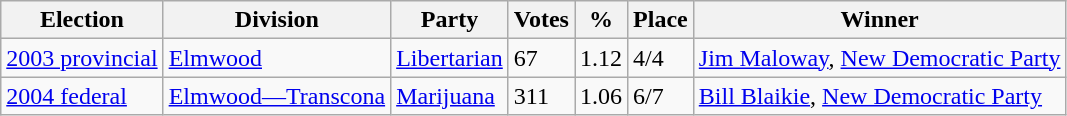<table class="wikitable">
<tr>
<th>Election</th>
<th>Division</th>
<th>Party</th>
<th>Votes</th>
<th>%</th>
<th>Place</th>
<th>Winner</th>
</tr>
<tr>
<td><a href='#'>2003 provincial</a></td>
<td><a href='#'>Elmwood</a></td>
<td><a href='#'>Libertarian</a></td>
<td>67</td>
<td>1.12</td>
<td>4/4</td>
<td><a href='#'>Jim Maloway</a>, <a href='#'>New Democratic Party</a></td>
</tr>
<tr>
<td><a href='#'>2004 federal</a></td>
<td><a href='#'>Elmwood—Transcona</a></td>
<td><a href='#'>Marijuana</a></td>
<td>311</td>
<td>1.06</td>
<td>6/7</td>
<td><a href='#'>Bill Blaikie</a>, <a href='#'>New Democratic Party</a></td>
</tr>
</table>
